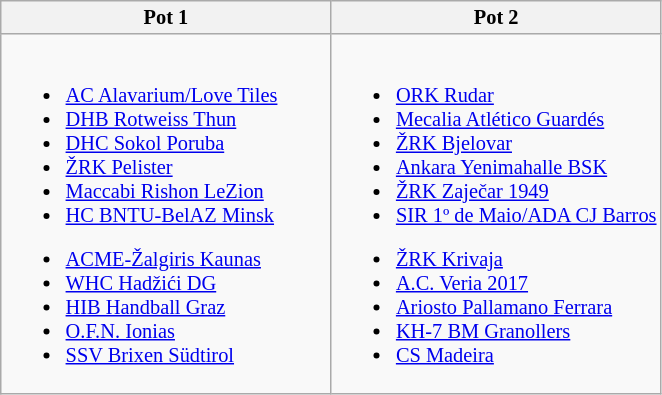<table class="wikitable" style="font-size:85%; white-space:nowrap;">
<tr>
<th width=50%>Pot 1</th>
<th width=50%>Pot 2</th>
</tr>
<tr>
<td><br>
<ul><li> <a href='#'>AC Alavarium/Love Tiles</a></li><li> <a href='#'>DHB Rotweiss Thun</a></li><li> <a href='#'>DHC Sokol Poruba</a></li><li> <a href='#'>ŽRK Pelister</a></li><li> <a href='#'>Maccabi Rishon LeZion</a></li><li> <a href='#'>HC BNTU-BelAZ Minsk</a></li></ul><ul><li> <a href='#'>ACME-Žalgiris Kaunas</a></li><li> <a href='#'>WHC Hadžići DG</a></li><li> <a href='#'>HIB Handball Graz</a></li><li> <a href='#'>O.F.N. Ionias</a></li><li> <a href='#'>SSV Brixen Südtirol</a></li></ul></td>
<td><br>
<ul><li> <a href='#'>ORK Rudar</a></li><li> <a href='#'>Mecalia Atlético Guardés</a></li><li> <a href='#'>ŽRK Bjelovar</a></li><li> <a href='#'>Ankara Yenimahalle BSK</a></li><li> <a href='#'>ŽRK Zaječar 1949</a></li><li> <a href='#'>SIR 1º de Maio/ADA CJ Barros</a></li></ul><ul><li> <a href='#'>ŽRK Krivaja</a></li><li> <a href='#'>A.C. Veria 2017</a></li><li> <a href='#'>Ariosto Pallamano Ferrara</a></li><li> <a href='#'>KH-7 BM Granollers</a></li><li> <a href='#'>CS Madeira</a></li></ul></td>
</tr>
</table>
